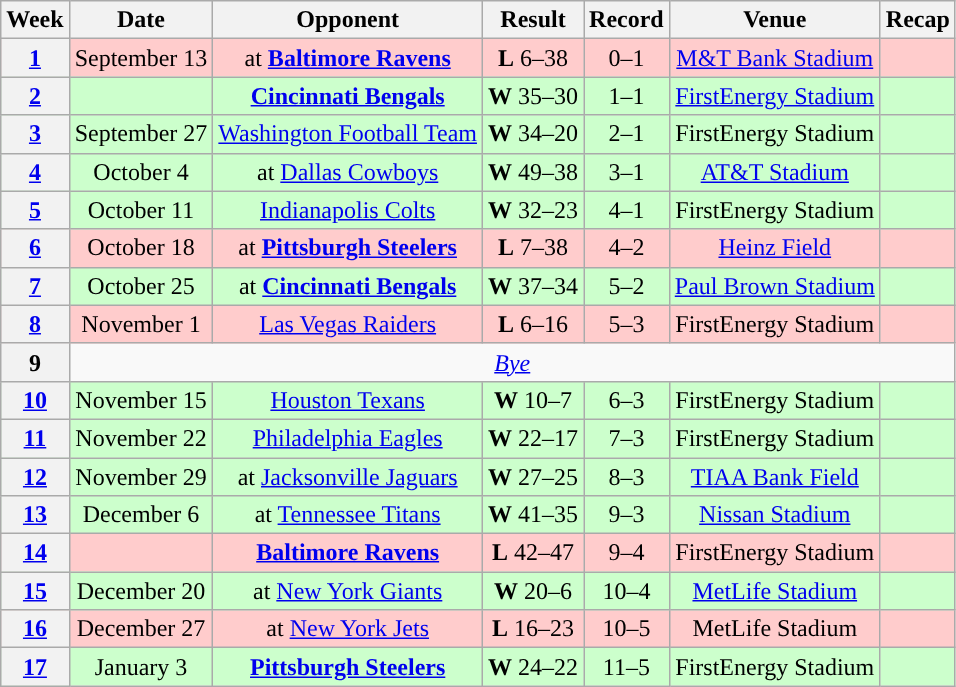<table class="wikitable" style="text-align:center">
<tr>
<th>Week</th>
<th>Date</th>
<th>Opponent</th>
<th>Result</th>
<th>Record</th>
<th>Venue</th>
<th>Recap</th>
</tr>
<tr style="background:#fcc">
<th><a href='#'>1</a></th>
<td>September 13</td>
<td>at <strong><a href='#'>Baltimore Ravens</a></strong></td>
<td><strong>L</strong> 6–38</td>
<td>0–1</td>
<td><a href='#'>M&T Bank Stadium</a></td>
<td></td>
</tr>
<tr style="background:#cfc">
<th><a href='#'>2</a></th>
<td></td>
<td><strong><a href='#'>Cincinnati Bengals</a></strong></td>
<td><strong>W</strong> 35–30</td>
<td>1–1</td>
<td><a href='#'>FirstEnergy Stadium</a></td>
<td></td>
</tr>
<tr style="background:#cfc">
<th><a href='#'>3</a></th>
<td>September 27</td>
<td><a href='#'>Washington Football Team</a></td>
<td><strong>W</strong> 34–20</td>
<td>2–1</td>
<td>FirstEnergy Stadium</td>
<td></td>
</tr>
<tr style="background:#cfc">
<th><a href='#'>4</a></th>
<td>October 4</td>
<td>at <a href='#'>Dallas Cowboys</a></td>
<td><strong>W</strong> 49–38</td>
<td>3–1</td>
<td><a href='#'>AT&T Stadium</a></td>
<td></td>
</tr>
<tr style="background:#cfc">
<th><a href='#'>5</a></th>
<td>October 11</td>
<td><a href='#'>Indianapolis Colts</a></td>
<td><strong>W</strong> 32–23</td>
<td>4–1</td>
<td>FirstEnergy Stadium</td>
<td></td>
</tr>
<tr style="background:#fcc">
<th><a href='#'>6</a></th>
<td>October 18</td>
<td>at <strong><a href='#'>Pittsburgh Steelers</a></strong></td>
<td><strong>L</strong> 7–38</td>
<td>4–2</td>
<td><a href='#'>Heinz Field</a></td>
<td></td>
</tr>
<tr style="background:#cfc">
<th><a href='#'>7</a></th>
<td>October 25</td>
<td>at <strong><a href='#'>Cincinnati Bengals</a></strong></td>
<td><strong>W</strong> 37–34</td>
<td>5–2</td>
<td><a href='#'>Paul Brown Stadium</a></td>
<td></td>
</tr>
<tr style="background:#fcc">
<th><a href='#'>8</a></th>
<td>November 1</td>
<td><a href='#'>Las Vegas Raiders</a></td>
<td><strong>L</strong> 6–16</td>
<td>5–3</td>
<td>FirstEnergy Stadium</td>
<td></td>
</tr>
<tr>
<th>9</th>
<td colspan="6"><em><a href='#'>Bye</a></em></td>
</tr>
<tr style="background:#cfc">
<th><a href='#'>10</a></th>
<td>November 15</td>
<td><a href='#'>Houston Texans</a></td>
<td><strong>W</strong> 10–7</td>
<td>6–3</td>
<td>FirstEnergy Stadium</td>
<td></td>
</tr>
<tr style="background:#cfc">
<th><a href='#'>11</a></th>
<td>November 22</td>
<td><a href='#'>Philadelphia Eagles</a></td>
<td><strong>W</strong> 22–17</td>
<td>7–3</td>
<td>FirstEnergy Stadium</td>
<td></td>
</tr>
<tr style="background:#cfc">
<th><a href='#'>12</a></th>
<td>November 29</td>
<td>at <a href='#'>Jacksonville Jaguars</a></td>
<td><strong>W</strong> 27–25</td>
<td>8–3</td>
<td><a href='#'>TIAA Bank Field</a></td>
<td></td>
</tr>
<tr style="background:#cfc">
<th><a href='#'>13</a></th>
<td>December 6</td>
<td>at <a href='#'>Tennessee Titans</a></td>
<td><strong>W</strong> 41–35</td>
<td>9–3</td>
<td><a href='#'>Nissan Stadium</a></td>
<td></td>
</tr>
<tr style="background:#fcc">
<th><a href='#'>14</a></th>
<td></td>
<td><strong><a href='#'>Baltimore Ravens</a></strong></td>
<td><strong>L</strong> 42–47</td>
<td>9–4</td>
<td>FirstEnergy Stadium</td>
<td></td>
</tr>
<tr style="background:#cfc">
<th><a href='#'>15</a></th>
<td>December 20</td>
<td>at <a href='#'>New York Giants</a></td>
<td><strong>W</strong> 20–6</td>
<td>10–4</td>
<td><a href='#'>MetLife Stadium</a></td>
<td></td>
</tr>
<tr style="background:#fcc">
<th><a href='#'>16</a></th>
<td>December 27</td>
<td>at <a href='#'>New York Jets</a></td>
<td><strong>L</strong> 16–23</td>
<td>10–5</td>
<td>MetLife Stadium</td>
<td></td>
</tr>
<tr style="background:#cfc">
<th><a href='#'>17</a></th>
<td>January 3</td>
<td><strong><a href='#'>Pittsburgh Steelers</a></strong></td>
<td><strong>W</strong> 24–22</td>
<td>11–5</td>
<td>FirstEnergy Stadium</td>
<td></td>
</tr>
</table>
